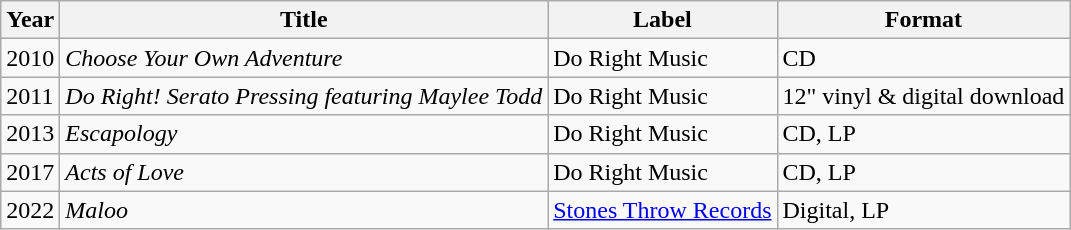<table class="wikitable">
<tr>
<th>Year</th>
<th>Title</th>
<th>Label</th>
<th>Format</th>
</tr>
<tr>
<td>2010</td>
<td><em>Choose Your Own Adventure</em></td>
<td>Do Right Music</td>
<td>CD</td>
</tr>
<tr>
<td>2011</td>
<td><em>Do Right! Serato Pressing featuring Maylee Todd</em></td>
<td>Do Right Music</td>
<td>12" vinyl & digital download</td>
</tr>
<tr>
<td>2013</td>
<td><em>Escapology</em></td>
<td>Do Right Music</td>
<td>CD, LP</td>
</tr>
<tr>
<td>2017</td>
<td><em>Acts of Love</em></td>
<td>Do Right Music</td>
<td>CD, LP</td>
</tr>
<tr>
<td>2022</td>
<td><em>Maloo</em></td>
<td><a href='#'>Stones Throw Records</a></td>
<td>Digital, LP</td>
</tr>
</table>
